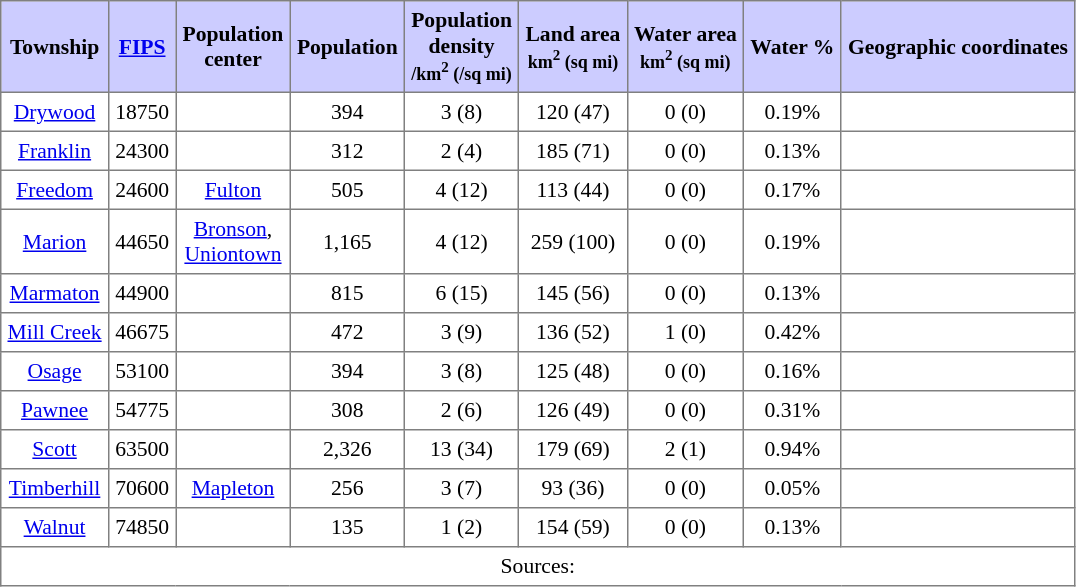<table class="toccolours" border=1 cellspacing=0 cellpadding=4 style="text-align:center; border-collapse:collapse; font-size:90%;">
<tr style="background:#ccccff">
<th>Township</th>
<th><a href='#'>FIPS</a></th>
<th>Population<br>center</th>
<th>Population</th>
<th>Population<br>density<br><small>/km<sup>2</sup> (/sq mi)</small></th>
<th>Land area<br><small>km<sup>2</sup> (sq mi)</small></th>
<th>Water area<br><small>km<sup>2</sup> (sq mi)</small></th>
<th>Water %</th>
<th>Geographic coordinates</th>
</tr>
<tr>
<td><a href='#'>Drywood</a></td>
<td>18750</td>
<td></td>
<td>394</td>
<td>3 (8)</td>
<td>120 (47)</td>
<td>0 (0)</td>
<td>0.19%</td>
<td></td>
</tr>
<tr>
<td><a href='#'>Franklin</a></td>
<td>24300</td>
<td></td>
<td>312</td>
<td>2 (4)</td>
<td>185 (71)</td>
<td>0 (0)</td>
<td>0.13%</td>
<td></td>
</tr>
<tr>
<td><a href='#'>Freedom</a></td>
<td>24600</td>
<td><a href='#'>Fulton</a></td>
<td>505</td>
<td>4 (12)</td>
<td>113 (44)</td>
<td>0 (0)</td>
<td>0.17%</td>
<td></td>
</tr>
<tr>
<td><a href='#'>Marion</a></td>
<td>44650</td>
<td><a href='#'>Bronson</a>,<br> <a href='#'>Uniontown</a></td>
<td>1,165</td>
<td>4 (12)</td>
<td>259 (100)</td>
<td>0 (0)</td>
<td>0.19%</td>
<td></td>
</tr>
<tr>
<td><a href='#'>Marmaton</a></td>
<td>44900</td>
<td></td>
<td>815</td>
<td>6 (15)</td>
<td>145 (56)</td>
<td>0 (0)</td>
<td>0.13%</td>
<td></td>
</tr>
<tr>
<td><a href='#'>Mill Creek</a></td>
<td>46675</td>
<td></td>
<td>472</td>
<td>3 (9)</td>
<td>136 (52)</td>
<td>1 (0)</td>
<td>0.42%</td>
<td></td>
</tr>
<tr>
<td><a href='#'>Osage</a></td>
<td>53100</td>
<td></td>
<td>394</td>
<td>3 (8)</td>
<td>125 (48)</td>
<td>0 (0)</td>
<td>0.16%</td>
<td></td>
</tr>
<tr>
<td><a href='#'>Pawnee</a></td>
<td>54775</td>
<td></td>
<td>308</td>
<td>2 (6)</td>
<td>126 (49)</td>
<td>0 (0)</td>
<td>0.31%</td>
<td></td>
</tr>
<tr>
<td><a href='#'>Scott</a></td>
<td>63500</td>
<td></td>
<td>2,326</td>
<td>13 (34)</td>
<td>179 (69)</td>
<td>2 (1)</td>
<td>0.94%</td>
<td></td>
</tr>
<tr>
<td><a href='#'>Timberhill</a></td>
<td>70600</td>
<td><a href='#'>Mapleton</a></td>
<td>256</td>
<td>3 (7)</td>
<td>93 (36)</td>
<td>0 (0)</td>
<td>0.05%</td>
<td></td>
</tr>
<tr>
<td><a href='#'>Walnut</a></td>
<td>74850</td>
<td></td>
<td>135</td>
<td>1 (2)</td>
<td>154 (59)</td>
<td>0 (0)</td>
<td>0.13%</td>
<td></td>
</tr>
<tr>
<td colspan=9>Sources: </td>
</tr>
</table>
